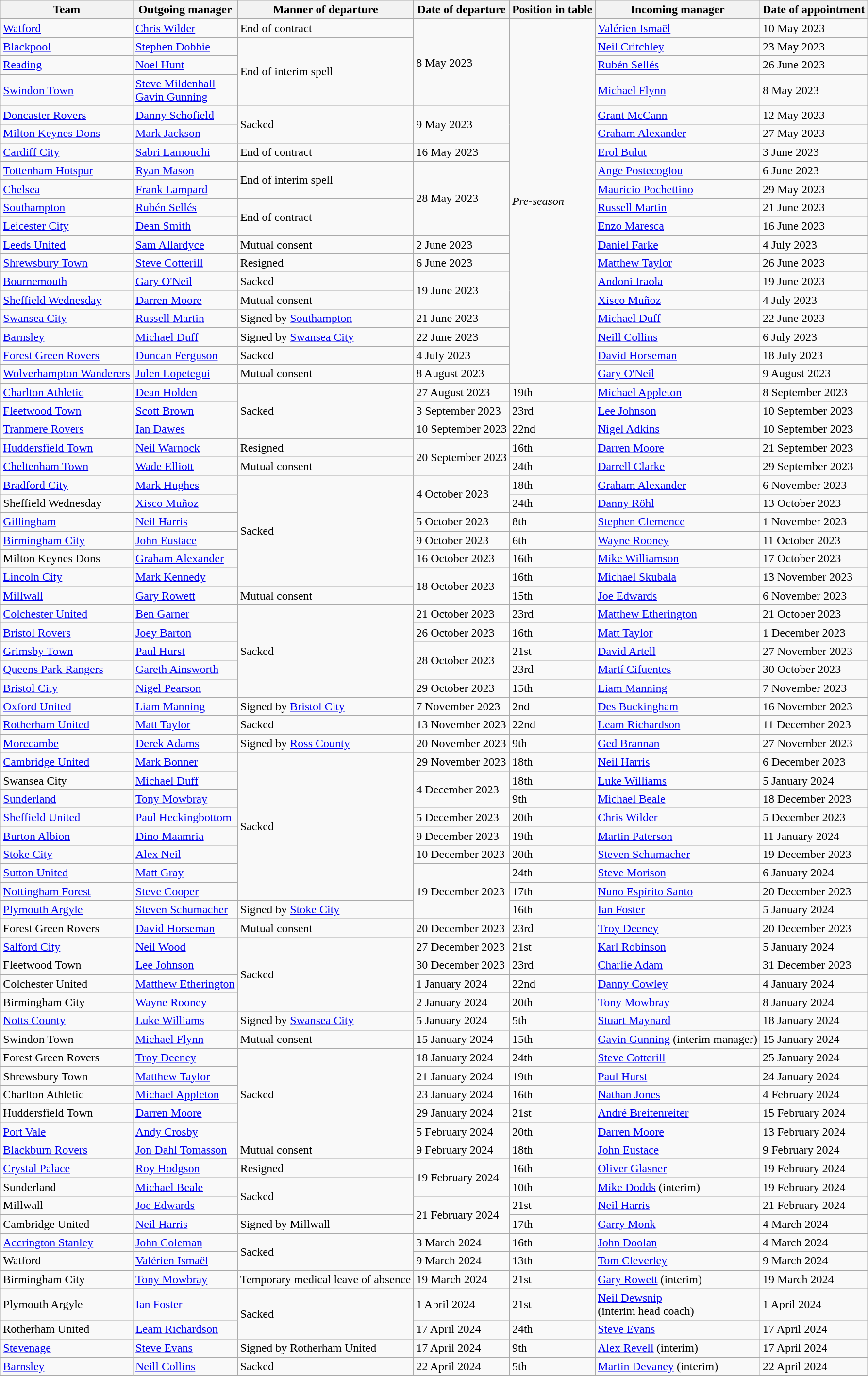<table class="wikitable sortable">
<tr>
<th>Team</th>
<th>Outgoing manager</th>
<th>Manner of departure</th>
<th>Date of departure</th>
<th>Position in table</th>
<th>Incoming manager</th>
<th>Date of appointment</th>
</tr>
<tr>
<td><a href='#'>Watford</a></td>
<td> <a href='#'>Chris Wilder</a></td>
<td>End of contract</td>
<td rowspan="4">8 May 2023</td>
<td rowspan="19"><em>Pre-season</em></td>
<td> <a href='#'>Valérien Ismaël</a></td>
<td>10 May 2023</td>
</tr>
<tr>
<td><a href='#'>Blackpool</a></td>
<td> <a href='#'>Stephen Dobbie</a></td>
<td rowspan="3">End of interim spell</td>
<td> <a href='#'>Neil Critchley</a></td>
<td>23 May 2023</td>
</tr>
<tr>
<td><a href='#'>Reading</a></td>
<td> <a href='#'>Noel Hunt</a></td>
<td> <a href='#'>Rubén Sellés</a></td>
<td>26 June 2023</td>
</tr>
<tr>
<td><a href='#'>Swindon Town</a></td>
<td> <a href='#'>Steve Mildenhall</a><br> <a href='#'>Gavin Gunning</a></td>
<td> <a href='#'>Michael Flynn</a></td>
<td>8 May 2023</td>
</tr>
<tr>
<td><a href='#'>Doncaster Rovers</a></td>
<td> <a href='#'>Danny Schofield</a></td>
<td rowspan="2">Sacked</td>
<td rowspan="2">9 May 2023</td>
<td> <a href='#'>Grant McCann</a></td>
<td>12 May 2023</td>
</tr>
<tr>
<td><a href='#'>Milton Keynes Dons</a></td>
<td> <a href='#'>Mark Jackson</a></td>
<td> <a href='#'>Graham Alexander</a></td>
<td>27 May 2023</td>
</tr>
<tr>
<td><a href='#'>Cardiff City</a></td>
<td> <a href='#'>Sabri Lamouchi</a></td>
<td>End of contract</td>
<td>16 May 2023</td>
<td> <a href='#'>Erol Bulut</a></td>
<td>3 June 2023</td>
</tr>
<tr>
<td><a href='#'>Tottenham Hotspur</a></td>
<td> <a href='#'>Ryan Mason</a></td>
<td rowspan="2">End of interim spell</td>
<td rowspan="4">28 May 2023</td>
<td> <a href='#'>Ange Postecoglou</a></td>
<td>6 June 2023</td>
</tr>
<tr>
<td><a href='#'>Chelsea</a></td>
<td> <a href='#'>Frank Lampard</a></td>
<td> <a href='#'>Mauricio Pochettino</a></td>
<td>29 May 2023</td>
</tr>
<tr>
<td><a href='#'>Southampton</a></td>
<td> <a href='#'>Rubén Sellés</a></td>
<td rowspan="2">End of contract</td>
<td> <a href='#'>Russell Martin</a></td>
<td>21 June 2023</td>
</tr>
<tr>
<td><a href='#'>Leicester City</a></td>
<td> <a href='#'>Dean Smith</a></td>
<td> <a href='#'>Enzo Maresca</a></td>
<td>16 June 2023</td>
</tr>
<tr>
<td><a href='#'>Leeds United</a></td>
<td> <a href='#'>Sam Allardyce</a></td>
<td>Mutual consent</td>
<td>2 June 2023</td>
<td> <a href='#'>Daniel Farke</a></td>
<td>4 July 2023</td>
</tr>
<tr>
<td><a href='#'>Shrewsbury Town</a></td>
<td> <a href='#'>Steve Cotterill</a></td>
<td>Resigned</td>
<td>6 June 2023</td>
<td> <a href='#'>Matthew Taylor</a></td>
<td>26 June 2023</td>
</tr>
<tr>
<td><a href='#'>Bournemouth</a></td>
<td> <a href='#'>Gary O'Neil</a></td>
<td>Sacked</td>
<td rowspan="2">19 June 2023</td>
<td> <a href='#'>Andoni Iraola</a></td>
<td>19 June 2023</td>
</tr>
<tr>
<td><a href='#'>Sheffield Wednesday</a></td>
<td> <a href='#'>Darren Moore</a></td>
<td>Mutual consent</td>
<td> <a href='#'>Xisco Muñoz</a></td>
<td>4 July 2023</td>
</tr>
<tr>
<td><a href='#'>Swansea City</a></td>
<td> <a href='#'>Russell Martin</a></td>
<td>Signed by <a href='#'>Southampton</a></td>
<td>21 June 2023</td>
<td> <a href='#'>Michael Duff</a></td>
<td>22 June 2023</td>
</tr>
<tr>
<td><a href='#'>Barnsley</a></td>
<td> <a href='#'>Michael Duff</a></td>
<td>Signed by <a href='#'>Swansea City</a></td>
<td>22 June 2023</td>
<td> <a href='#'>Neill Collins</a></td>
<td>6 July 2023</td>
</tr>
<tr>
<td><a href='#'>Forest Green Rovers</a></td>
<td> <a href='#'>Duncan Ferguson</a></td>
<td>Sacked</td>
<td>4 July 2023</td>
<td> <a href='#'>David Horseman</a></td>
<td>18 July 2023</td>
</tr>
<tr>
<td><a href='#'>Wolverhampton Wanderers</a></td>
<td data-sort-value="Lopetegui, Julen"> <a href='#'>Julen Lopetegui</a></td>
<td>Mutual consent</td>
<td>8 August 2023</td>
<td> <a href='#'>Gary O'Neil</a></td>
<td>9 August 2023</td>
</tr>
<tr>
<td><a href='#'>Charlton Athletic</a></td>
<td> <a href='#'>Dean Holden</a></td>
<td rowspan="3">Sacked</td>
<td>27 August 2023</td>
<td>19th</td>
<td> <a href='#'>Michael Appleton</a></td>
<td>8 September 2023</td>
</tr>
<tr>
<td><a href='#'>Fleetwood Town</a></td>
<td> <a href='#'>Scott Brown</a></td>
<td>3 September 2023</td>
<td>23rd</td>
<td> <a href='#'>Lee Johnson</a></td>
<td>10 September 2023</td>
</tr>
<tr>
<td><a href='#'>Tranmere Rovers</a></td>
<td> <a href='#'>Ian Dawes</a></td>
<td>10 September 2023</td>
<td>22nd</td>
<td> <a href='#'>Nigel Adkins</a></td>
<td>10 September 2023</td>
</tr>
<tr>
<td><a href='#'>Huddersfield Town</a></td>
<td> <a href='#'>Neil Warnock</a></td>
<td>Resigned</td>
<td rowspan="2">20 September 2023</td>
<td>16th</td>
<td> <a href='#'>Darren Moore</a></td>
<td>21 September 2023</td>
</tr>
<tr>
<td><a href='#'>Cheltenham Town</a></td>
<td> <a href='#'>Wade Elliott</a></td>
<td>Mutual consent</td>
<td>24th</td>
<td> <a href='#'>Darrell Clarke</a></td>
<td>29 September 2023</td>
</tr>
<tr>
<td><a href='#'>Bradford City</a></td>
<td> <a href='#'>Mark Hughes</a></td>
<td rowspan=6">Sacked</td>
<td rowspan="2">4 October 2023</td>
<td>18th</td>
<td> <a href='#'>Graham Alexander</a></td>
<td>6 November 2023</td>
</tr>
<tr>
<td>Sheffield Wednesday</td>
<td> <a href='#'>Xisco Muñoz</a></td>
<td>24th</td>
<td> <a href='#'>Danny Röhl</a></td>
<td>13 October 2023</td>
</tr>
<tr>
<td><a href='#'>Gillingham</a></td>
<td> <a href='#'>Neil Harris</a></td>
<td>5 October 2023</td>
<td>8th</td>
<td> <a href='#'>Stephen Clemence</a></td>
<td>1 November 2023</td>
</tr>
<tr>
<td><a href='#'>Birmingham City</a></td>
<td> <a href='#'>John Eustace</a></td>
<td>9 October 2023</td>
<td>6th</td>
<td> <a href='#'>Wayne Rooney</a></td>
<td>11 October 2023</td>
</tr>
<tr>
<td>Milton Keynes Dons</td>
<td> <a href='#'>Graham Alexander</a></td>
<td>16 October 2023</td>
<td>16th</td>
<td> <a href='#'>Mike Williamson</a></td>
<td>17 October 2023</td>
</tr>
<tr>
<td><a href='#'>Lincoln City</a></td>
<td> <a href='#'>Mark Kennedy</a></td>
<td rowspan="2">18 October 2023</td>
<td>16th</td>
<td> <a href='#'>Michael Skubala</a></td>
<td>13 November 2023</td>
</tr>
<tr>
<td><a href='#'>Millwall</a></td>
<td> <a href='#'>Gary Rowett</a></td>
<td>Mutual consent</td>
<td>15th</td>
<td> <a href='#'>Joe Edwards</a></td>
<td>6 November 2023</td>
</tr>
<tr>
<td><a href='#'>Colchester United</a></td>
<td> <a href='#'>Ben Garner</a></td>
<td rowspan="5">Sacked</td>
<td>21 October 2023</td>
<td>23rd</td>
<td> <a href='#'>Matthew Etherington</a></td>
<td>21 October 2023</td>
</tr>
<tr>
<td><a href='#'>Bristol Rovers</a></td>
<td> <a href='#'>Joey Barton</a></td>
<td>26 October 2023</td>
<td>16th</td>
<td> <a href='#'>Matt Taylor</a></td>
<td>1 December 2023</td>
</tr>
<tr>
<td><a href='#'>Grimsby Town</a></td>
<td> <a href='#'>Paul Hurst</a></td>
<td rowspan="2">28 October 2023</td>
<td>21st</td>
<td> <a href='#'>David Artell</a></td>
<td>27 November 2023</td>
</tr>
<tr>
<td><a href='#'>Queens Park Rangers</a></td>
<td> <a href='#'>Gareth Ainsworth</a></td>
<td>23rd</td>
<td> <a href='#'>Martí Cifuentes</a></td>
<td>30 October 2023</td>
</tr>
<tr>
<td><a href='#'>Bristol City</a></td>
<td> <a href='#'>Nigel Pearson</a></td>
<td>29 October 2023</td>
<td>15th</td>
<td> <a href='#'>Liam Manning</a></td>
<td>7 November 2023</td>
</tr>
<tr>
<td><a href='#'>Oxford United</a></td>
<td> <a href='#'>Liam Manning</a></td>
<td>Signed by <a href='#'>Bristol City</a></td>
<td>7 November 2023</td>
<td>2nd</td>
<td> <a href='#'>Des Buckingham</a></td>
<td>16 November 2023</td>
</tr>
<tr>
<td><a href='#'>Rotherham United</a></td>
<td> <a href='#'>Matt Taylor</a></td>
<td>Sacked</td>
<td>13 November 2023</td>
<td>22nd</td>
<td> <a href='#'>Leam Richardson</a></td>
<td>11 December 2023</td>
</tr>
<tr>
<td><a href='#'>Morecambe</a></td>
<td> <a href='#'>Derek Adams</a></td>
<td>Signed by <a href='#'>Ross County</a></td>
<td>20 November 2023</td>
<td>9th</td>
<td> <a href='#'>Ged Brannan</a></td>
<td>27 November 2023</td>
</tr>
<tr>
<td><a href='#'>Cambridge United</a></td>
<td> <a href='#'>Mark Bonner</a></td>
<td rowspan="8">Sacked</td>
<td>29 November 2023</td>
<td>18th</td>
<td> <a href='#'>Neil Harris</a></td>
<td>6 December 2023</td>
</tr>
<tr>
<td>Swansea City</td>
<td> <a href='#'>Michael Duff</a></td>
<td rowspan="2">4 December 2023</td>
<td>18th</td>
<td> <a href='#'>Luke Williams</a></td>
<td>5 January 2024</td>
</tr>
<tr>
<td><a href='#'>Sunderland</a></td>
<td> <a href='#'>Tony Mowbray</a></td>
<td>9th</td>
<td> <a href='#'>Michael Beale</a></td>
<td>18 December 2023</td>
</tr>
<tr>
<td><a href='#'>Sheffield United</a></td>
<td> <a href='#'>Paul Heckingbottom</a></td>
<td>5 December 2023</td>
<td>20th</td>
<td> <a href='#'>Chris Wilder</a></td>
<td>5 December 2023</td>
</tr>
<tr>
<td><a href='#'>Burton Albion</a></td>
<td> <a href='#'>Dino Maamria</a></td>
<td>9 December 2023</td>
<td>19th</td>
<td> <a href='#'>Martin Paterson</a></td>
<td>11 January 2024</td>
</tr>
<tr>
<td><a href='#'>Stoke City</a></td>
<td> <a href='#'>Alex Neil</a></td>
<td>10 December 2023</td>
<td>20th</td>
<td> <a href='#'>Steven Schumacher</a></td>
<td>19 December 2023</td>
</tr>
<tr>
<td><a href='#'>Sutton United</a></td>
<td> <a href='#'>Matt Gray</a></td>
<td rowspan="3">19 December 2023</td>
<td>24th</td>
<td> <a href='#'>Steve Morison</a></td>
<td>6 January 2024</td>
</tr>
<tr>
<td><a href='#'>Nottingham Forest</a></td>
<td> <a href='#'>Steve Cooper</a></td>
<td>17th</td>
<td> <a href='#'>Nuno Espírito Santo</a></td>
<td>20 December 2023</td>
</tr>
<tr>
<td><a href='#'>Plymouth Argyle</a></td>
<td> <a href='#'>Steven Schumacher</a></td>
<td>Signed by <a href='#'>Stoke City</a></td>
<td>16th</td>
<td> <a href='#'>Ian Foster</a></td>
<td>5 January 2024</td>
</tr>
<tr>
<td>Forest Green Rovers</td>
<td> <a href='#'>David Horseman</a></td>
<td>Mutual consent</td>
<td>20 December 2023</td>
<td>23rd</td>
<td> <a href='#'>Troy Deeney</a></td>
<td>20 December 2023</td>
</tr>
<tr>
<td><a href='#'>Salford City</a></td>
<td> <a href='#'>Neil Wood</a></td>
<td rowspan="4">Sacked</td>
<td>27 December 2023</td>
<td>21st</td>
<td> <a href='#'>Karl Robinson</a></td>
<td>5 January 2024</td>
</tr>
<tr>
<td>Fleetwood Town</td>
<td> <a href='#'>Lee Johnson</a></td>
<td>30 December 2023</td>
<td>23rd</td>
<td> <a href='#'>Charlie Adam</a></td>
<td>31 December 2023</td>
</tr>
<tr>
<td>Colchester United</td>
<td> <a href='#'>Matthew Etherington</a></td>
<td>1 January 2024</td>
<td>22nd</td>
<td> <a href='#'>Danny Cowley</a></td>
<td>4 January 2024</td>
</tr>
<tr>
<td>Birmingham City</td>
<td> <a href='#'>Wayne Rooney</a></td>
<td>2 January 2024</td>
<td>20th</td>
<td> <a href='#'>Tony Mowbray</a></td>
<td>8 January 2024</td>
</tr>
<tr>
<td><a href='#'>Notts County</a></td>
<td> <a href='#'>Luke Williams</a></td>
<td>Signed by <a href='#'>Swansea City</a></td>
<td>5 January 2024</td>
<td>5th</td>
<td> <a href='#'>Stuart Maynard</a></td>
<td>18 January 2024</td>
</tr>
<tr>
<td>Swindon Town</td>
<td> <a href='#'>Michael Flynn</a></td>
<td>Mutual consent</td>
<td>15 January 2024</td>
<td>15th</td>
<td> <a href='#'>Gavin Gunning</a> (interim manager)</td>
<td>15 January 2024</td>
</tr>
<tr>
<td>Forest Green Rovers</td>
<td> <a href='#'>Troy Deeney</a></td>
<td rowspan="5">Sacked</td>
<td>18 January 2024</td>
<td>24th</td>
<td> <a href='#'>Steve Cotterill</a></td>
<td>25 January 2024</td>
</tr>
<tr>
<td>Shrewsbury Town</td>
<td> <a href='#'>Matthew Taylor</a></td>
<td>21 January 2024</td>
<td>19th</td>
<td> <a href='#'>Paul Hurst</a></td>
<td>24 January 2024</td>
</tr>
<tr>
<td>Charlton Athletic</td>
<td> <a href='#'>Michael Appleton</a></td>
<td>23 January 2024</td>
<td>16th</td>
<td> <a href='#'>Nathan Jones</a></td>
<td>4 February 2024</td>
</tr>
<tr>
<td>Huddersfield Town</td>
<td> <a href='#'>Darren Moore</a></td>
<td>29 January 2024</td>
<td>21st</td>
<td> <a href='#'>André Breitenreiter</a></td>
<td>15 February 2024</td>
</tr>
<tr>
<td><a href='#'>Port Vale</a></td>
<td> <a href='#'>Andy Crosby</a></td>
<td>5 February 2024</td>
<td>20th</td>
<td> <a href='#'>Darren Moore</a></td>
<td>13 February 2024</td>
</tr>
<tr>
<td><a href='#'>Blackburn Rovers</a></td>
<td> <a href='#'>Jon Dahl Tomasson</a></td>
<td>Mutual consent</td>
<td>9 February 2024</td>
<td>18th</td>
<td> <a href='#'>John Eustace</a></td>
<td>9 February 2024</td>
</tr>
<tr>
<td><a href='#'>Crystal Palace</a></td>
<td> <a href='#'>Roy Hodgson</a></td>
<td>Resigned</td>
<td rowspan="2">19 February 2024</td>
<td>16th</td>
<td> <a href='#'>Oliver Glasner</a></td>
<td>19 February 2024</td>
</tr>
<tr>
<td>Sunderland</td>
<td> <a href='#'>Michael Beale</a></td>
<td rowspan="2">Sacked</td>
<td>10th</td>
<td> <a href='#'>Mike Dodds</a> (interim)</td>
<td>19 February 2024</td>
</tr>
<tr>
<td>Millwall</td>
<td> <a href='#'>Joe Edwards</a></td>
<td rowspan="2">21 February 2024</td>
<td>21st</td>
<td> <a href='#'>Neil Harris</a></td>
<td>21 February 2024</td>
</tr>
<tr>
<td>Cambridge United</td>
<td> <a href='#'>Neil Harris</a></td>
<td>Signed by Millwall</td>
<td>17th</td>
<td> <a href='#'>Garry Monk</a></td>
<td>4 March 2024</td>
</tr>
<tr>
<td><a href='#'>Accrington Stanley</a></td>
<td> <a href='#'>John Coleman</a></td>
<td rowspan="2">Sacked</td>
<td>3 March 2024</td>
<td>16th</td>
<td> <a href='#'>John Doolan</a></td>
<td>4 March 2024</td>
</tr>
<tr>
<td>Watford</td>
<td> <a href='#'>Valérien Ismaël</a></td>
<td>9 March 2024</td>
<td>13th</td>
<td> <a href='#'>Tom Cleverley</a> </td>
<td>9 March 2024</td>
</tr>
<tr>
<td>Birmingham City</td>
<td> <a href='#'>Tony Mowbray</a></td>
<td>Temporary medical leave of absence</td>
<td>19 March 2024</td>
<td>21st</td>
<td> <a href='#'>Gary Rowett</a> (interim)</td>
<td>19 March 2024</td>
</tr>
<tr>
<td>Plymouth Argyle</td>
<td> <a href='#'>Ian Foster</a></td>
<td rowspan="2">Sacked</td>
<td>1 April 2024</td>
<td>21st</td>
<td> <a href='#'>Neil Dewsnip</a> <br> (interim head coach)</td>
<td>1 April 2024</td>
</tr>
<tr>
<td>Rotherham United</td>
<td> <a href='#'>Leam Richardson</a></td>
<td>17 April 2024</td>
<td>24th</td>
<td> <a href='#'>Steve Evans</a></td>
<td>17 April 2024</td>
</tr>
<tr>
<td><a href='#'>Stevenage</a></td>
<td> <a href='#'>Steve Evans</a></td>
<td>Signed by Rotherham United</td>
<td>17 April 2024</td>
<td>9th</td>
<td> <a href='#'>Alex Revell</a> (interim)</td>
<td>17 April 2024</td>
</tr>
<tr>
<td><a href='#'>Barnsley</a></td>
<td> <a href='#'>Neill Collins</a></td>
<td>Sacked</td>
<td>22 April 2024</td>
<td>5th</td>
<td> <a href='#'>Martin Devaney</a> (interim)</td>
<td>22 April 2024</td>
</tr>
</table>
